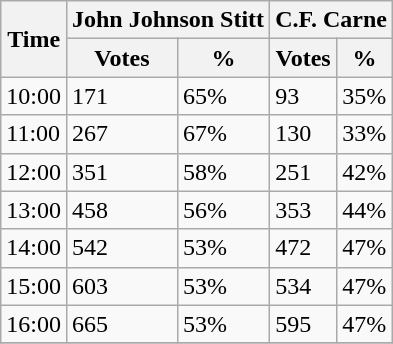<table class="wikitable">
<tr>
<th rowspan="2">Time</th>
<th colspan="2">John Johnson Stitt</th>
<th colspan="2">C.F. Carne</th>
</tr>
<tr>
<th>Votes</th>
<th>%</th>
<th>Votes</th>
<th>%</th>
</tr>
<tr>
<td>10:00</td>
<td>171</td>
<td>65%</td>
<td>93</td>
<td>35%</td>
</tr>
<tr>
<td>11:00</td>
<td>267</td>
<td>67%</td>
<td>130</td>
<td>33%</td>
</tr>
<tr>
<td>12:00</td>
<td>351</td>
<td>58%</td>
<td>251</td>
<td>42%</td>
</tr>
<tr>
<td>13:00</td>
<td>458</td>
<td>56%</td>
<td>353</td>
<td>44%</td>
</tr>
<tr>
<td>14:00</td>
<td>542</td>
<td>53%</td>
<td>472</td>
<td>47%</td>
</tr>
<tr>
<td>15:00</td>
<td>603</td>
<td>53%</td>
<td>534</td>
<td>47%</td>
</tr>
<tr>
<td>16:00</td>
<td>665</td>
<td>53%</td>
<td>595</td>
<td>47%</td>
</tr>
<tr>
</tr>
</table>
